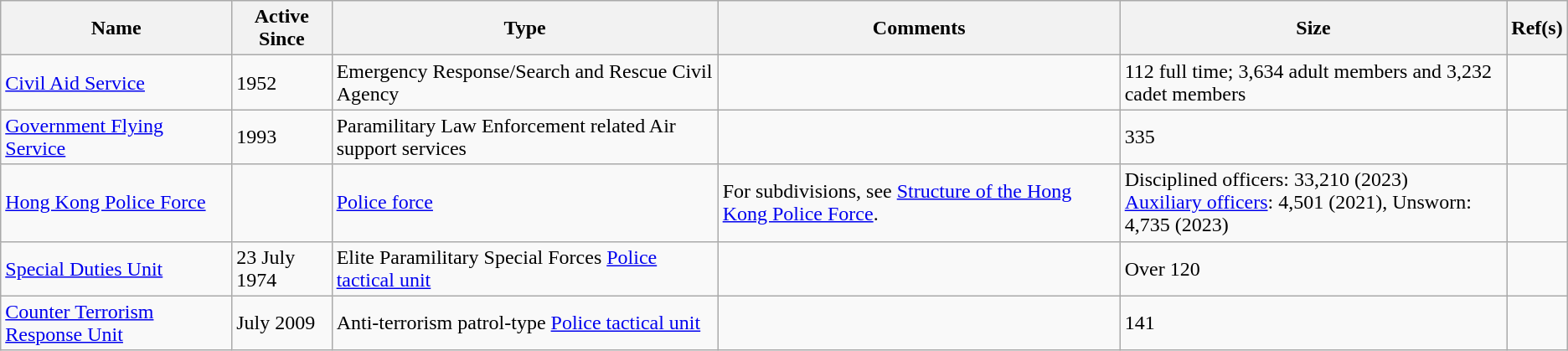<table class="wikitable plainrowheaders">
<tr>
<th scope="col">Name</th>
<th scope="col">Active Since</th>
<th scope="col">Type</th>
<th scope="col">Comments</th>
<th scope="col">Size</th>
<th scope="col">Ref(s)</th>
</tr>
<tr>
<td><a href='#'>Civil Aid Service</a></td>
<td>1952</td>
<td>Emergency Response/Search and Rescue Civil Agency</td>
<td></td>
<td>112 full time; 3,634 adult members and 3,232 cadet members</td>
<td></td>
</tr>
<tr>
<td><a href='#'>Government Flying Service</a></td>
<td>1993</td>
<td>Paramilitary Law Enforcement related Air support services</td>
<td></td>
<td>335</td>
<td></td>
</tr>
<tr>
<td><a href='#'>Hong Kong Police Force</a></td>
<td></td>
<td><a href='#'>Police force</a></td>
<td>For subdivisions, see <a href='#'>Structure of the Hong Kong Police Force</a>.</td>
<td>Disciplined officers: 33,210 (2023)<br><a href='#'>Auxiliary officers</a>: 4,501 (2021), Unsworn: 4,735 (2023)</td>
<td></td>
</tr>
<tr>
<td><a href='#'>Special Duties Unit</a></td>
<td>23 July 1974</td>
<td>Elite Paramilitary Special Forces <a href='#'>Police tactical unit</a></td>
<td></td>
<td>Over 120</td>
<td></td>
</tr>
<tr>
<td><a href='#'>Counter Terrorism Response Unit</a></td>
<td>July 2009</td>
<td>Anti-terrorism patrol-type <a href='#'>Police tactical unit</a></td>
<td></td>
<td>141 </td>
<td></td>
</tr>
</table>
